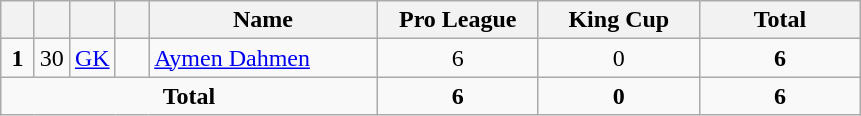<table class="wikitable" style="text-align:center">
<tr>
<th width=15></th>
<th width=15></th>
<th width=15></th>
<th width=15></th>
<th width=145>Name</th>
<th width=100>Pro League</th>
<th width=100>King Cup</th>
<th width=100>Total</th>
</tr>
<tr>
<td><strong>1</strong></td>
<td>30</td>
<td><a href='#'>GK</a></td>
<td></td>
<td align=left><a href='#'>Aymen Dahmen</a></td>
<td>6</td>
<td>0</td>
<td><strong>6</strong></td>
</tr>
<tr>
<td colspan=5><strong>Total</strong></td>
<td><strong>6</strong></td>
<td><strong>0</strong></td>
<td><strong>6</strong></td>
</tr>
</table>
